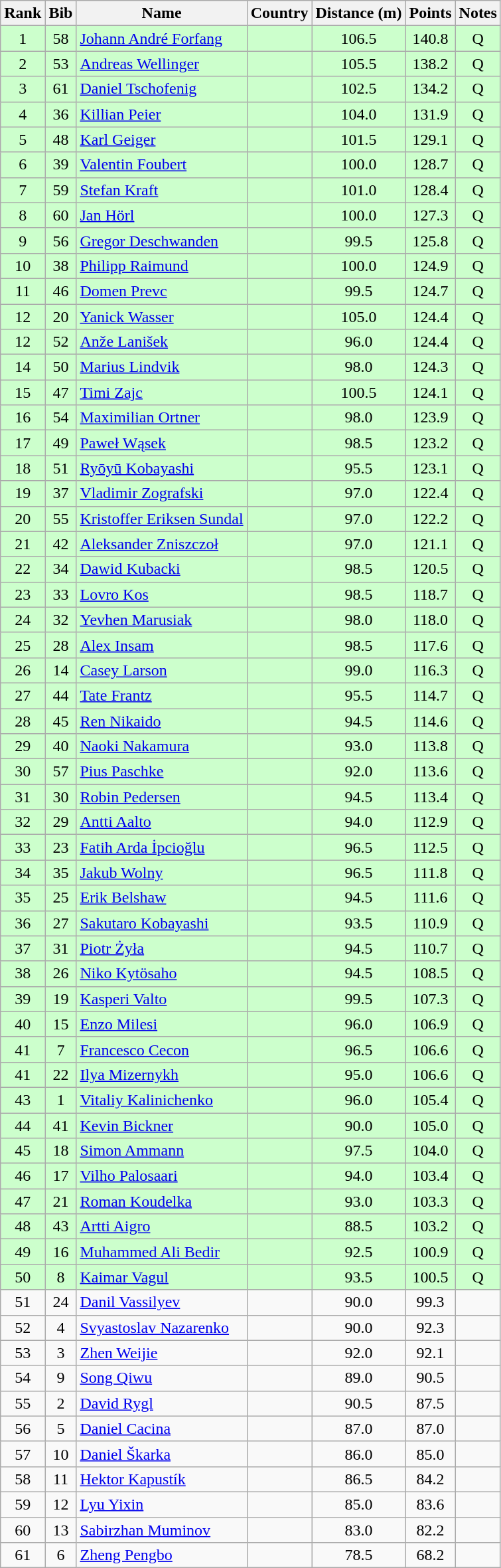<table class="wikitable sortable" style="text-align:center">
<tr>
<th>Rank</th>
<th>Bib</th>
<th>Name</th>
<th>Country</th>
<th>Distance (m)</th>
<th>Points</th>
<th>Notes</th>
</tr>
<tr bgcolor=ccffcc>
<td>1</td>
<td>58</td>
<td align=left><a href='#'>Johann André Forfang</a></td>
<td align=left></td>
<td>106.5</td>
<td>140.8</td>
<td>Q</td>
</tr>
<tr bgcolor=ccffcc>
<td>2</td>
<td>53</td>
<td align=left><a href='#'>Andreas Wellinger</a></td>
<td align=left></td>
<td>105.5</td>
<td>138.2</td>
<td>Q</td>
</tr>
<tr bgcolor=ccffcc>
<td>3</td>
<td>61</td>
<td align=left><a href='#'>Daniel Tschofenig</a></td>
<td align=left></td>
<td>102.5</td>
<td>134.2</td>
<td>Q</td>
</tr>
<tr bgcolor=ccffcc>
<td>4</td>
<td>36</td>
<td align=left><a href='#'>Killian Peier</a></td>
<td align=left></td>
<td>104.0</td>
<td>131.9</td>
<td>Q</td>
</tr>
<tr bgcolor=ccffcc>
<td>5</td>
<td>48</td>
<td align=left><a href='#'>Karl Geiger</a></td>
<td align=left></td>
<td>101.5</td>
<td>129.1</td>
<td>Q</td>
</tr>
<tr bgcolor=ccffcc>
<td>6</td>
<td>39</td>
<td align=left><a href='#'>Valentin Foubert</a></td>
<td align=left></td>
<td>100.0</td>
<td>128.7</td>
<td>Q</td>
</tr>
<tr bgcolor=ccffcc>
<td>7</td>
<td>59</td>
<td align=left><a href='#'>Stefan Kraft</a></td>
<td align=left></td>
<td>101.0</td>
<td>128.4</td>
<td>Q</td>
</tr>
<tr bgcolor=ccffcc>
<td>8</td>
<td>60</td>
<td align=left><a href='#'>Jan Hörl</a></td>
<td align=left></td>
<td>100.0</td>
<td>127.3</td>
<td>Q</td>
</tr>
<tr bgcolor=ccffcc>
<td>9</td>
<td>56</td>
<td align=left><a href='#'>Gregor Deschwanden</a></td>
<td align=left></td>
<td>99.5</td>
<td>125.8</td>
<td>Q</td>
</tr>
<tr bgcolor=ccffcc>
<td>10</td>
<td>38</td>
<td align=left><a href='#'>Philipp Raimund</a></td>
<td align=left></td>
<td>100.0</td>
<td>124.9</td>
<td>Q</td>
</tr>
<tr bgcolor=ccffcc>
<td>11</td>
<td>46</td>
<td align=left><a href='#'>Domen Prevc</a></td>
<td align=left></td>
<td>99.5</td>
<td>124.7</td>
<td>Q</td>
</tr>
<tr bgcolor=ccffcc>
<td>12</td>
<td>20</td>
<td align=left><a href='#'>Yanick Wasser</a></td>
<td align=left></td>
<td>105.0</td>
<td>124.4</td>
<td>Q</td>
</tr>
<tr bgcolor=ccffcc>
<td>12</td>
<td>52</td>
<td align=left><a href='#'>Anže Lanišek</a></td>
<td align=left></td>
<td>96.0</td>
<td>124.4</td>
<td>Q</td>
</tr>
<tr bgcolor=ccffcc>
<td>14</td>
<td>50</td>
<td align=left><a href='#'>Marius Lindvik</a></td>
<td align=left></td>
<td>98.0</td>
<td>124.3</td>
<td>Q</td>
</tr>
<tr bgcolor=ccffcc>
<td>15</td>
<td>47</td>
<td align=left><a href='#'>Timi Zajc</a></td>
<td align=left></td>
<td>100.5</td>
<td>124.1</td>
<td>Q</td>
</tr>
<tr bgcolor=ccffcc>
<td>16</td>
<td>54</td>
<td align=left><a href='#'>Maximilian Ortner</a></td>
<td align=left></td>
<td>98.0</td>
<td>123.9</td>
<td>Q</td>
</tr>
<tr bgcolor=ccffcc>
<td>17</td>
<td>49</td>
<td align=left><a href='#'>Paweł Wąsek</a></td>
<td align=left></td>
<td>98.5</td>
<td>123.2</td>
<td>Q</td>
</tr>
<tr bgcolor=ccffcc>
<td>18</td>
<td>51</td>
<td align=left><a href='#'>Ryōyū Kobayashi</a></td>
<td align=left></td>
<td>95.5</td>
<td>123.1</td>
<td>Q</td>
</tr>
<tr bgcolor=ccffcc>
<td>19</td>
<td>37</td>
<td align=left><a href='#'>Vladimir Zografski</a></td>
<td align=left></td>
<td>97.0</td>
<td>122.4</td>
<td>Q</td>
</tr>
<tr bgcolor=ccffcc>
<td>20</td>
<td>55</td>
<td align=left><a href='#'>Kristoffer Eriksen Sundal</a></td>
<td align=left></td>
<td>97.0</td>
<td>122.2</td>
<td>Q</td>
</tr>
<tr bgcolor=ccffcc>
<td>21</td>
<td>42</td>
<td align=left><a href='#'>Aleksander Zniszczoł</a></td>
<td align=left></td>
<td>97.0</td>
<td>121.1</td>
<td>Q</td>
</tr>
<tr bgcolor=ccffcc>
<td>22</td>
<td>34</td>
<td align=left><a href='#'>Dawid Kubacki</a></td>
<td align=left></td>
<td>98.5</td>
<td>120.5</td>
<td>Q</td>
</tr>
<tr bgcolor=ccffcc>
<td>23</td>
<td>33</td>
<td align=left><a href='#'>Lovro Kos</a></td>
<td align=left></td>
<td>98.5</td>
<td>118.7</td>
<td>Q</td>
</tr>
<tr bgcolor=ccffcc>
<td>24</td>
<td>32</td>
<td align=left><a href='#'>Yevhen Marusiak</a></td>
<td align=left></td>
<td>98.0</td>
<td>118.0</td>
<td>Q</td>
</tr>
<tr bgcolor=ccffcc>
<td>25</td>
<td>28</td>
<td align=left><a href='#'>Alex Insam</a></td>
<td align=left></td>
<td>98.5</td>
<td>117.6</td>
<td>Q</td>
</tr>
<tr bgcolor=ccffcc>
<td>26</td>
<td>14</td>
<td align=left><a href='#'>Casey Larson</a></td>
<td align=left></td>
<td>99.0</td>
<td>116.3</td>
<td>Q</td>
</tr>
<tr bgcolor=ccffcc>
<td>27</td>
<td>44</td>
<td align=left><a href='#'>Tate Frantz</a></td>
<td align=left></td>
<td>95.5</td>
<td>114.7</td>
<td>Q</td>
</tr>
<tr bgcolor=ccffcc>
<td>28</td>
<td>45</td>
<td align=left><a href='#'>Ren Nikaido</a></td>
<td align=left></td>
<td>94.5</td>
<td>114.6</td>
<td>Q</td>
</tr>
<tr bgcolor=ccffcc>
<td>29</td>
<td>40</td>
<td align=left><a href='#'>Naoki Nakamura</a></td>
<td align=left></td>
<td>93.0</td>
<td>113.8</td>
<td>Q</td>
</tr>
<tr bgcolor=ccffcc>
<td>30</td>
<td>57</td>
<td align=left><a href='#'>Pius Paschke</a></td>
<td align=left></td>
<td>92.0</td>
<td>113.6</td>
<td>Q</td>
</tr>
<tr bgcolor=ccffcc>
<td>31</td>
<td>30</td>
<td align=left><a href='#'>Robin Pedersen</a></td>
<td align=left></td>
<td>94.5</td>
<td>113.4</td>
<td>Q</td>
</tr>
<tr bgcolor=ccffcc>
<td>32</td>
<td>29</td>
<td align=left><a href='#'>Antti Aalto</a></td>
<td align=left></td>
<td>94.0</td>
<td>112.9</td>
<td>Q</td>
</tr>
<tr bgcolor=ccffcc>
<td>33</td>
<td>23</td>
<td align=left><a href='#'>Fatih Arda İpcioğlu</a></td>
<td align=left></td>
<td>96.5</td>
<td>112.5</td>
<td>Q</td>
</tr>
<tr bgcolor=ccffcc>
<td>34</td>
<td>35</td>
<td align=left><a href='#'>Jakub Wolny</a></td>
<td align=left></td>
<td>96.5</td>
<td>111.8</td>
<td>Q</td>
</tr>
<tr bgcolor=ccffcc>
<td>35</td>
<td>25</td>
<td align=left><a href='#'>Erik Belshaw</a></td>
<td align=left></td>
<td>94.5</td>
<td>111.6</td>
<td>Q</td>
</tr>
<tr bgcolor=ccffcc>
<td>36</td>
<td>27</td>
<td align=left><a href='#'>Sakutaro Kobayashi</a></td>
<td align=left></td>
<td>93.5</td>
<td>110.9</td>
<td>Q</td>
</tr>
<tr bgcolor=ccffcc>
<td>37</td>
<td>31</td>
<td align=left><a href='#'>Piotr Żyła</a></td>
<td align=left></td>
<td>94.5</td>
<td>110.7</td>
<td>Q</td>
</tr>
<tr bgcolor=ccffcc>
<td>38</td>
<td>26</td>
<td align=left><a href='#'>Niko Kytösaho</a></td>
<td align=left></td>
<td>94.5</td>
<td>108.5</td>
<td>Q</td>
</tr>
<tr bgcolor=ccffcc>
<td>39</td>
<td>19</td>
<td align=left><a href='#'>Kasperi Valto</a></td>
<td align=left></td>
<td>99.5</td>
<td>107.3</td>
<td>Q</td>
</tr>
<tr bgcolor=ccffcc>
<td>40</td>
<td>15</td>
<td align=left><a href='#'>Enzo Milesi</a></td>
<td align=left></td>
<td>96.0</td>
<td>106.9</td>
<td>Q</td>
</tr>
<tr bgcolor=ccffcc>
<td>41</td>
<td>7</td>
<td align=left><a href='#'>Francesco Cecon</a></td>
<td align=left></td>
<td>96.5</td>
<td>106.6</td>
<td>Q</td>
</tr>
<tr bgcolor=ccffcc>
<td>41</td>
<td>22</td>
<td align=left><a href='#'>Ilya Mizernykh</a></td>
<td align=left></td>
<td>95.0</td>
<td>106.6</td>
<td>Q</td>
</tr>
<tr bgcolor=ccffcc>
<td>43</td>
<td>1</td>
<td align=left><a href='#'>Vitaliy Kalinichenko</a></td>
<td align=left></td>
<td>96.0</td>
<td>105.4</td>
<td>Q</td>
</tr>
<tr bgcolor=ccffcc>
<td>44</td>
<td>41</td>
<td align=left><a href='#'>Kevin Bickner</a></td>
<td align=left></td>
<td>90.0</td>
<td>105.0</td>
<td>Q</td>
</tr>
<tr bgcolor=ccffcc>
<td>45</td>
<td>18</td>
<td align=left><a href='#'>Simon Ammann</a></td>
<td align=left></td>
<td>97.5</td>
<td>104.0</td>
<td>Q</td>
</tr>
<tr bgcolor=ccffcc>
<td>46</td>
<td>17</td>
<td align=left><a href='#'>Vilho Palosaari</a></td>
<td align=left></td>
<td>94.0</td>
<td>103.4</td>
<td>Q</td>
</tr>
<tr bgcolor=ccffcc>
<td>47</td>
<td>21</td>
<td align=left><a href='#'>Roman Koudelka</a></td>
<td align=left></td>
<td>93.0</td>
<td>103.3</td>
<td>Q</td>
</tr>
<tr bgcolor=ccffcc>
<td>48</td>
<td>43</td>
<td align=left><a href='#'>Artti Aigro</a></td>
<td align=left></td>
<td>88.5</td>
<td>103.2</td>
<td>Q</td>
</tr>
<tr bgcolor=ccffcc>
<td>49</td>
<td>16</td>
<td align=left><a href='#'>Muhammed Ali Bedir</a></td>
<td align=left></td>
<td>92.5</td>
<td>100.9</td>
<td>Q</td>
</tr>
<tr bgcolor=ccffcc>
<td>50</td>
<td>8</td>
<td align=left><a href='#'>Kaimar Vagul</a></td>
<td align=left></td>
<td>93.5</td>
<td>100.5</td>
<td>Q</td>
</tr>
<tr>
<td>51</td>
<td>24</td>
<td align=left><a href='#'>Danil Vassilyev</a></td>
<td align=left></td>
<td>90.0</td>
<td>99.3</td>
<td></td>
</tr>
<tr>
<td>52</td>
<td>4</td>
<td align=left><a href='#'>Svyastoslav Nazarenko</a></td>
<td align=left></td>
<td>90.0</td>
<td>92.3</td>
<td></td>
</tr>
<tr>
<td>53</td>
<td>3</td>
<td align=left><a href='#'>Zhen Weijie</a></td>
<td align=left></td>
<td>92.0</td>
<td>92.1</td>
<td></td>
</tr>
<tr>
<td>54</td>
<td>9</td>
<td align=left><a href='#'>Song Qiwu</a></td>
<td align=left></td>
<td>89.0</td>
<td>90.5</td>
<td></td>
</tr>
<tr>
<td>55</td>
<td>2</td>
<td align=left><a href='#'>David Rygl</a></td>
<td align=left></td>
<td>90.5</td>
<td>87.5</td>
<td></td>
</tr>
<tr>
<td>56</td>
<td>5</td>
<td align=left><a href='#'>Daniel Cacina</a></td>
<td align=left></td>
<td>87.0</td>
<td>87.0</td>
<td></td>
</tr>
<tr>
<td>57</td>
<td>10</td>
<td align=left><a href='#'>Daniel Škarka</a></td>
<td align=left></td>
<td>86.0</td>
<td>85.0</td>
<td></td>
</tr>
<tr>
<td>58</td>
<td>11</td>
<td align=left><a href='#'>Hektor Kapustík</a></td>
<td align=left></td>
<td>86.5</td>
<td>84.2</td>
<td></td>
</tr>
<tr>
<td>59</td>
<td>12</td>
<td align=left><a href='#'>Lyu Yixin</a></td>
<td align=left></td>
<td>85.0</td>
<td>83.6</td>
<td></td>
</tr>
<tr>
<td>60</td>
<td>13</td>
<td align=left><a href='#'>Sabirzhan Muminov</a></td>
<td align=left></td>
<td>83.0</td>
<td>82.2</td>
<td></td>
</tr>
<tr>
<td>61</td>
<td>6</td>
<td align=left><a href='#'>Zheng Pengbo</a></td>
<td align=left></td>
<td>78.5</td>
<td>68.2</td>
<td></td>
</tr>
</table>
